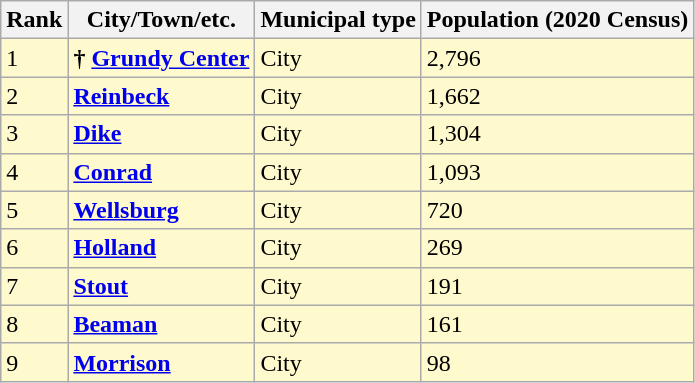<table class="wikitable sortable">
<tr>
<th>Rank</th>
<th>City/Town/etc.</th>
<th>Municipal type</th>
<th>Population (2020 Census)</th>
</tr>
<tr style="background-color:#FFFACD;">
<td>1</td>
<td><strong>†</strong> <strong><a href='#'>Grundy Center</a></strong></td>
<td>City</td>
<td>2,796</td>
</tr>
<tr style="background-color:#FFFACD;">
<td>2</td>
<td><strong><a href='#'>Reinbeck</a></strong></td>
<td>City</td>
<td>1,662</td>
</tr>
<tr style="background-color:#FFFACD;">
<td>3</td>
<td><strong><a href='#'>Dike</a></strong></td>
<td>City</td>
<td>1,304</td>
</tr>
<tr style="background-color:#FFFACD;">
<td>4</td>
<td><strong><a href='#'>Conrad</a></strong></td>
<td>City</td>
<td>1,093</td>
</tr>
<tr style="background-color:#FFFACD;">
<td>5</td>
<td><strong><a href='#'>Wellsburg</a></strong></td>
<td>City</td>
<td>720</td>
</tr>
<tr style="background-color:#FFFACD;">
<td>6</td>
<td><strong><a href='#'>Holland</a></strong></td>
<td>City</td>
<td>269</td>
</tr>
<tr style="background-color:#FFFACD;">
<td>7</td>
<td><strong><a href='#'>Stout</a></strong></td>
<td>City</td>
<td>191</td>
</tr>
<tr style="background-color:#FFFACD;">
<td>8</td>
<td><strong><a href='#'>Beaman</a></strong></td>
<td>City</td>
<td>161</td>
</tr>
<tr style="background-color:#FFFACD;">
<td>9</td>
<td><strong><a href='#'>Morrison</a></strong></td>
<td>City</td>
<td>98</td>
</tr>
</table>
